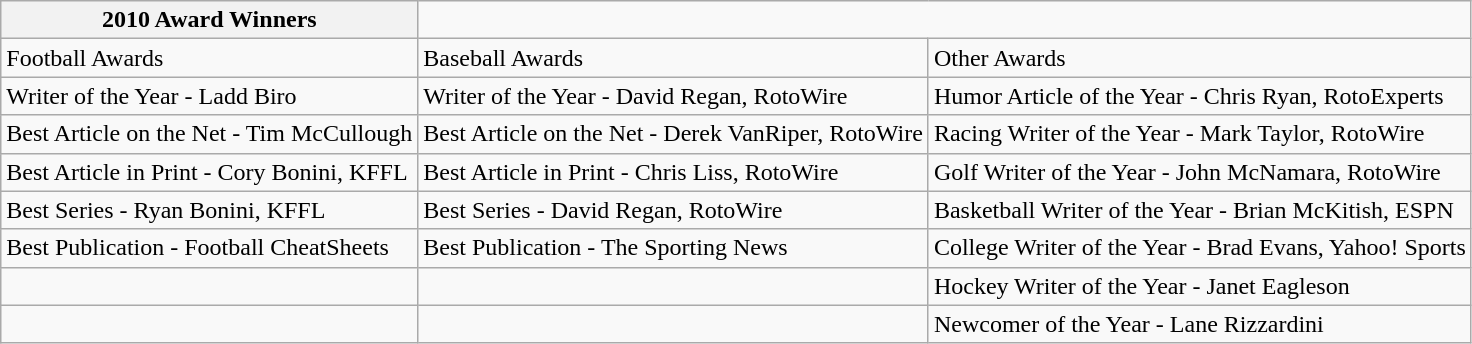<table class="wikitable collapsible collapsed" border="1">
<tr>
<th>2010 Award Winners</th>
</tr>
<tr>
<td>Football Awards</td>
<td>Baseball Awards</td>
<td>Other Awards</td>
</tr>
<tr>
<td>Writer of the Year - Ladd Biro</td>
<td>Writer of the Year - David Regan, RotoWire</td>
<td>Humor Article of the Year - Chris Ryan, RotoExperts</td>
</tr>
<tr>
<td>Best Article on the Net - Tim McCullough</td>
<td>Best Article on the Net - Derek VanRiper, RotoWire</td>
<td>Racing Writer of the Year - Mark Taylor, RotoWire</td>
</tr>
<tr>
<td>Best Article in Print - Cory Bonini, KFFL</td>
<td>Best Article in Print - Chris Liss, RotoWire</td>
<td>Golf Writer of the Year - John McNamara, RotoWire</td>
</tr>
<tr>
<td>Best Series - Ryan Bonini, KFFL</td>
<td>Best Series - David Regan, RotoWire</td>
<td>Basketball Writer of the Year - Brian McKitish, ESPN</td>
</tr>
<tr>
<td>Best Publication - Football CheatSheets</td>
<td>Best Publication - The Sporting News</td>
<td>College Writer of the Year - Brad Evans, Yahoo! Sports</td>
</tr>
<tr>
<td></td>
<td></td>
<td>Hockey Writer of the Year - Janet Eagleson</td>
</tr>
<tr>
<td></td>
<td></td>
<td>Newcomer of the Year - Lane Rizzardini</td>
</tr>
</table>
